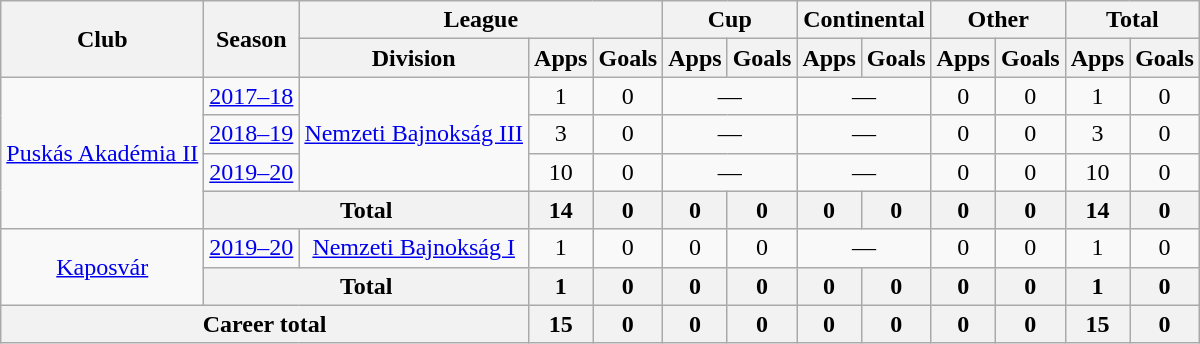<table class="wikitable" style="text-align:center">
<tr>
<th rowspan="2">Club</th>
<th rowspan="2">Season</th>
<th colspan="3">League</th>
<th colspan="2">Cup</th>
<th colspan="2">Continental</th>
<th colspan="2">Other</th>
<th colspan="2">Total</th>
</tr>
<tr>
<th>Division</th>
<th>Apps</th>
<th>Goals</th>
<th>Apps</th>
<th>Goals</th>
<th>Apps</th>
<th>Goals</th>
<th>Apps</th>
<th>Goals</th>
<th>Apps</th>
<th>Goals</th>
</tr>
<tr>
<td rowspan="4"><a href='#'>Puskás Akadémia II</a></td>
<td><a href='#'>2017–18</a></td>
<td rowspan="3"><a href='#'>Nemzeti Bajnokság III</a></td>
<td>1</td>
<td>0</td>
<td colspan="2">—</td>
<td colspan="2">—</td>
<td>0</td>
<td>0</td>
<td>1</td>
<td>0</td>
</tr>
<tr>
<td><a href='#'>2018–19</a></td>
<td>3</td>
<td>0</td>
<td colspan="2">—</td>
<td colspan="2">—</td>
<td>0</td>
<td>0</td>
<td>3</td>
<td>0</td>
</tr>
<tr>
<td><a href='#'>2019–20</a></td>
<td>10</td>
<td>0</td>
<td colspan="2">—</td>
<td colspan="2">—</td>
<td>0</td>
<td>0</td>
<td>10</td>
<td>0</td>
</tr>
<tr>
<th colspan="2">Total</th>
<th>14</th>
<th>0</th>
<th>0</th>
<th>0</th>
<th>0</th>
<th>0</th>
<th>0</th>
<th>0</th>
<th>14</th>
<th>0</th>
</tr>
<tr>
<td rowspan="2"><a href='#'>Kaposvár</a></td>
<td><a href='#'>2019–20</a></td>
<td><a href='#'>Nemzeti Bajnokság I</a></td>
<td>1</td>
<td>0</td>
<td>0</td>
<td>0</td>
<td colspan="2">—</td>
<td>0</td>
<td>0</td>
<td>1</td>
<td>0</td>
</tr>
<tr>
<th colspan="2">Total</th>
<th>1</th>
<th>0</th>
<th>0</th>
<th>0</th>
<th>0</th>
<th>0</th>
<th>0</th>
<th>0</th>
<th>1</th>
<th>0</th>
</tr>
<tr>
<th colspan="3">Career total</th>
<th>15</th>
<th>0</th>
<th>0</th>
<th>0</th>
<th>0</th>
<th>0</th>
<th>0</th>
<th>0</th>
<th>15</th>
<th>0</th>
</tr>
</table>
